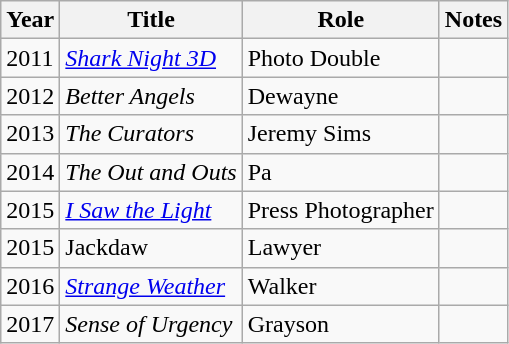<table class="wikitable sortable">
<tr>
<th>Year</th>
<th>Title</th>
<th>Role</th>
<th class="unsortable">Notes</th>
</tr>
<tr>
<td>2011</td>
<td><em><a href='#'>Shark Night 3D</a></em></td>
<td>Photo Double</td>
<td></td>
</tr>
<tr>
<td>2012</td>
<td><em>Better Angels</em></td>
<td>Dewayne</td>
<td></td>
</tr>
<tr>
<td>2013</td>
<td><em>The Curators</em></td>
<td>Jeremy Sims</td>
<td></td>
</tr>
<tr>
<td>2014</td>
<td><em>The Out and Outs</em></td>
<td>Pa</td>
<td></td>
</tr>
<tr>
<td>2015</td>
<td><em><a href='#'>I Saw the Light</a></em></td>
<td>Press Photographer</td>
<td></td>
</tr>
<tr>
<td>2015</td>
<td>Jackdaw</td>
<td>Lawyer</td>
<td></td>
</tr>
<tr>
<td>2016</td>
<td><em><a href='#'>Strange Weather</a></em></td>
<td>Walker</td>
<td></td>
</tr>
<tr>
<td>2017</td>
<td><em>Sense of Urgency</em></td>
<td>Grayson</td>
<td></td>
</tr>
</table>
